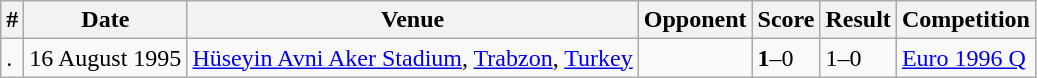<table class="wikitable">
<tr>
<th>#</th>
<th>Date</th>
<th>Venue</th>
<th>Opponent</th>
<th>Score</th>
<th>Result</th>
<th>Competition</th>
</tr>
<tr>
<td>.</td>
<td>16 August 1995</td>
<td><a href='#'>Hüseyin Avni Aker Stadium</a>, <a href='#'>Trabzon</a>, <a href='#'>Turkey</a></td>
<td></td>
<td><strong>1</strong>–0</td>
<td>1–0</td>
<td><a href='#'>Euro 1996 Q</a></td>
</tr>
</table>
